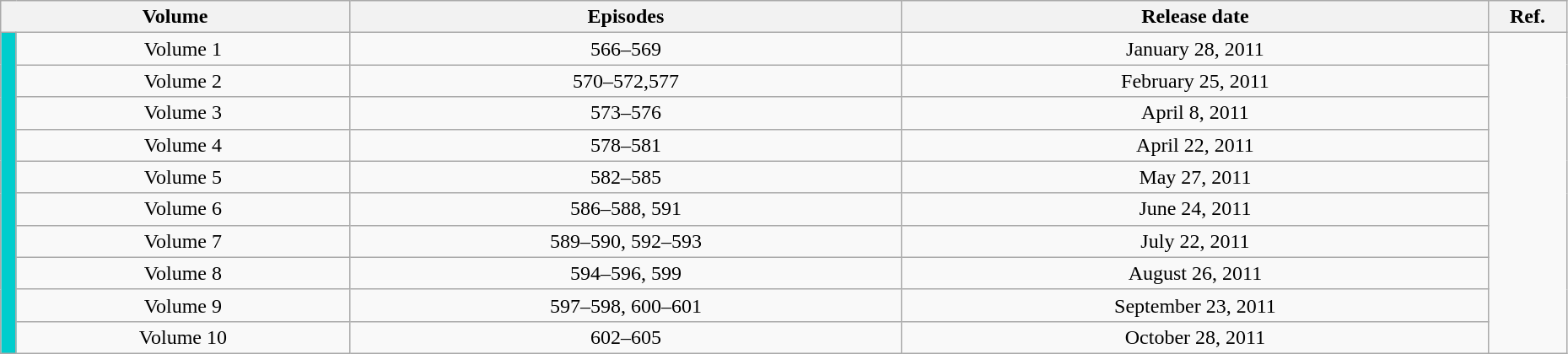<table class="wikitable" style="text-align: center; width: 98%;">
<tr>
<th colspan="2" scope="column">Volume</th>
<th scope="column">Episodes</th>
<th scope="column">Release date</th>
<th width="5%" scope="column">Ref.</th>
</tr>
<tr>
<td rowspan="10" width="1%" style="background: #00CDCD;"></td>
<td>Volume 1</td>
<td>566–569</td>
<td>January 28, 2011</td>
<td rowspan="10"></td>
</tr>
<tr>
<td>Volume 2</td>
<td>570–572,577</td>
<td>February 25, 2011</td>
</tr>
<tr>
<td>Volume 3</td>
<td>573–576</td>
<td>April 8, 2011</td>
</tr>
<tr>
<td>Volume 4</td>
<td>578–581</td>
<td>April 22, 2011</td>
</tr>
<tr>
<td>Volume 5</td>
<td>582–585</td>
<td>May 27, 2011</td>
</tr>
<tr>
<td>Volume 6</td>
<td>586–588, 591</td>
<td>June 24, 2011</td>
</tr>
<tr>
<td>Volume 7</td>
<td>589–590, 592–593</td>
<td>July 22, 2011</td>
</tr>
<tr>
<td>Volume 8</td>
<td>594–596, 599</td>
<td>August 26, 2011</td>
</tr>
<tr>
<td>Volume 9</td>
<td>597–598, 600–601</td>
<td>September 23, 2011</td>
</tr>
<tr>
<td>Volume 10</td>
<td>602–605</td>
<td>October 28, 2011</td>
</tr>
</table>
